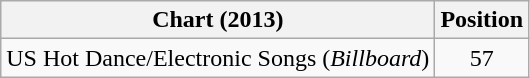<table class="wikitable">
<tr>
<th>Chart (2013)</th>
<th>Position</th>
</tr>
<tr>
<td>US Hot Dance/Electronic Songs (<em>Billboard</em>)</td>
<td align=center>57</td>
</tr>
</table>
